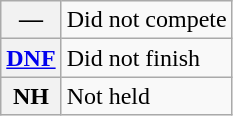<table class="wikitable">
<tr>
<th scope="row">—</th>
<td>Did not compete</td>
</tr>
<tr>
<th scope="row"><a href='#'>DNF</a></th>
<td>Did not finish</td>
</tr>
<tr>
<th scope="row">NH</th>
<td>Not held</td>
</tr>
</table>
